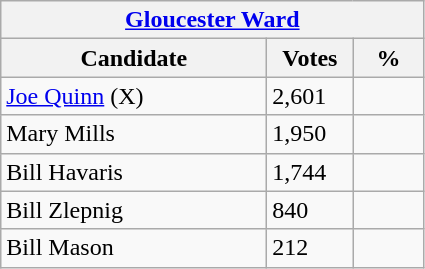<table class="wikitable">
<tr>
<th colspan="3"><a href='#'>Gloucester Ward</a></th>
</tr>
<tr>
<th style="width: 170px">Candidate</th>
<th style="width: 50px">Votes</th>
<th style="width: 40px">%</th>
</tr>
<tr>
<td><a href='#'>Joe Quinn</a> (X)</td>
<td>2,601</td>
<td></td>
</tr>
<tr>
<td>Mary Mills</td>
<td>1,950</td>
<td></td>
</tr>
<tr>
<td>Bill Havaris</td>
<td>1,744</td>
<td></td>
</tr>
<tr>
<td>Bill Zlepnig</td>
<td>840</td>
<td></td>
</tr>
<tr>
<td>Bill Mason</td>
<td>212</td>
<td></td>
</tr>
</table>
